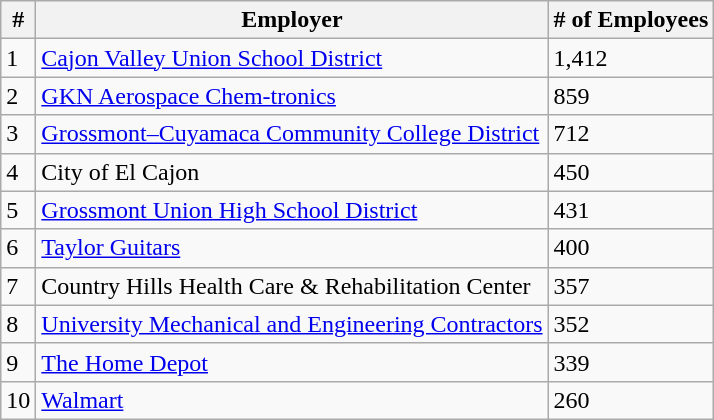<table class="wikitable sortable" border="1">
<tr>
<th>#</th>
<th>Employer</th>
<th># of Employees</th>
</tr>
<tr>
<td>1</td>
<td><a href='#'>Cajon Valley Union School District</a></td>
<td>1,412</td>
</tr>
<tr>
<td>2</td>
<td><a href='#'>GKN Aerospace Chem-tronics</a></td>
<td>859</td>
</tr>
<tr>
<td>3</td>
<td><a href='#'>Grossmont–Cuyamaca Community College District</a></td>
<td>712</td>
</tr>
<tr>
<td>4</td>
<td>City of El Cajon</td>
<td>450</td>
</tr>
<tr>
<td>5</td>
<td><a href='#'>Grossmont Union High School District</a></td>
<td>431</td>
</tr>
<tr>
<td>6</td>
<td><a href='#'>Taylor Guitars</a></td>
<td>400</td>
</tr>
<tr>
<td>7</td>
<td>Country Hills Health Care & Rehabilitation Center</td>
<td>357</td>
</tr>
<tr>
<td>8</td>
<td><a href='#'>University Mechanical and Engineering Contractors</a></td>
<td>352</td>
</tr>
<tr>
<td>9</td>
<td><a href='#'>The Home Depot</a></td>
<td>339</td>
</tr>
<tr>
<td>10</td>
<td><a href='#'>Walmart</a></td>
<td>260</td>
</tr>
</table>
